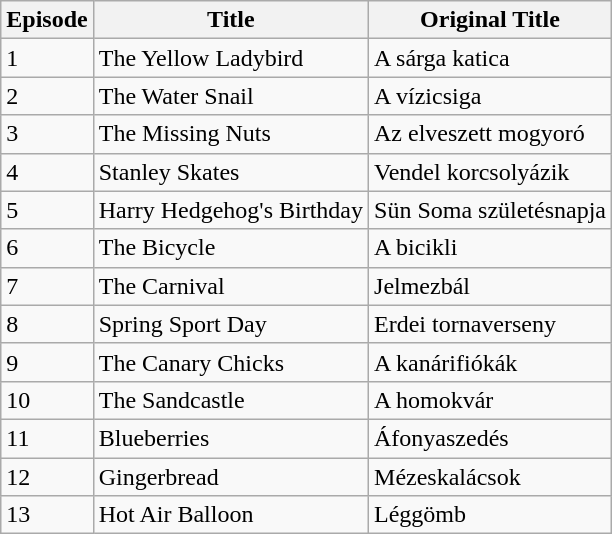<table class="wikitable">
<tr>
<th>Episode</th>
<th>Title</th>
<th>Original Title</th>
</tr>
<tr>
<td>1</td>
<td>The Yellow Ladybird</td>
<td>A sárga katica</td>
</tr>
<tr>
<td>2</td>
<td>The Water Snail</td>
<td>A vízicsiga</td>
</tr>
<tr>
<td>3</td>
<td>The Missing Nuts</td>
<td>Az elveszett mogyoró</td>
</tr>
<tr>
<td>4</td>
<td>Stanley Skates</td>
<td>Vendel korcsolyázik</td>
</tr>
<tr>
<td>5</td>
<td>Harry Hedgehog's Birthday</td>
<td>Sün Soma születésnapja</td>
</tr>
<tr>
<td>6</td>
<td>The Bicycle</td>
<td>A bicikli</td>
</tr>
<tr>
<td>7</td>
<td>The Carnival</td>
<td>Jelmezbál</td>
</tr>
<tr>
<td>8</td>
<td>Spring Sport Day</td>
<td>Erdei tornaverseny</td>
</tr>
<tr>
<td>9</td>
<td>The Canary Chicks</td>
<td>A kanárifiókák</td>
</tr>
<tr>
<td>10</td>
<td>The Sandcastle</td>
<td>A homokvár</td>
</tr>
<tr>
<td>11</td>
<td>Blueberries</td>
<td>Áfonyaszedés</td>
</tr>
<tr>
<td>12</td>
<td>Gingerbread</td>
<td>Mézeskalácsok</td>
</tr>
<tr>
<td>13</td>
<td>Hot Air Balloon</td>
<td>Léggömb</td>
</tr>
</table>
